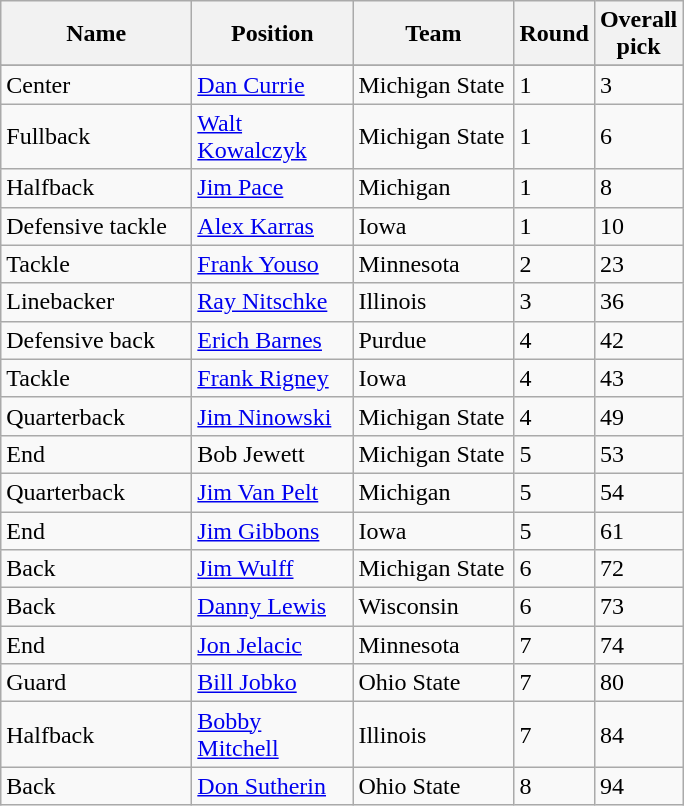<table class="sortable wikitable">
<tr>
<th width="120">Name</th>
<th width="100">Position</th>
<th width="100">Team</th>
<th width="25">Round</th>
<th width="25">Overall pick</th>
</tr>
<tr align="left" bgcolor="">
</tr>
<tr>
<td>Center</td>
<td><a href='#'>Dan Currie</a></td>
<td>Michigan State</td>
<td>1</td>
<td>3</td>
</tr>
<tr>
<td>Fullback</td>
<td><a href='#'>Walt Kowalczyk</a></td>
<td>Michigan State</td>
<td>1</td>
<td>6</td>
</tr>
<tr>
<td>Halfback</td>
<td><a href='#'>Jim Pace</a></td>
<td>Michigan</td>
<td>1</td>
<td>8</td>
</tr>
<tr>
<td>Defensive tackle</td>
<td><a href='#'>Alex Karras</a></td>
<td>Iowa</td>
<td>1</td>
<td>10</td>
</tr>
<tr>
<td>Tackle</td>
<td><a href='#'>Frank Youso</a></td>
<td>Minnesota</td>
<td>2</td>
<td>23</td>
</tr>
<tr>
<td>Linebacker</td>
<td><a href='#'>Ray Nitschke</a></td>
<td>Illinois</td>
<td>3</td>
<td>36</td>
</tr>
<tr>
<td>Defensive back</td>
<td><a href='#'>Erich Barnes</a></td>
<td>Purdue</td>
<td>4</td>
<td>42</td>
</tr>
<tr>
<td>Tackle</td>
<td><a href='#'>Frank Rigney</a></td>
<td>Iowa</td>
<td>4</td>
<td>43</td>
</tr>
<tr>
<td>Quarterback</td>
<td><a href='#'>Jim Ninowski</a></td>
<td>Michigan State</td>
<td>4</td>
<td>49</td>
</tr>
<tr>
<td>End</td>
<td>Bob Jewett</td>
<td>Michigan State</td>
<td>5</td>
<td>53</td>
</tr>
<tr>
<td>Quarterback</td>
<td><a href='#'>Jim Van Pelt</a></td>
<td>Michigan</td>
<td>5</td>
<td>54</td>
</tr>
<tr>
<td>End</td>
<td><a href='#'>Jim Gibbons</a></td>
<td>Iowa</td>
<td>5</td>
<td>61</td>
</tr>
<tr>
<td>Back</td>
<td><a href='#'>Jim Wulff</a></td>
<td>Michigan State</td>
<td>6</td>
<td>72</td>
</tr>
<tr>
<td>Back</td>
<td><a href='#'>Danny Lewis</a></td>
<td>Wisconsin</td>
<td>6</td>
<td>73</td>
</tr>
<tr>
<td>End</td>
<td><a href='#'>Jon Jelacic</a></td>
<td>Minnesota</td>
<td>7</td>
<td>74</td>
</tr>
<tr>
<td>Guard</td>
<td><a href='#'>Bill Jobko</a></td>
<td>Ohio State</td>
<td>7</td>
<td>80</td>
</tr>
<tr>
<td>Halfback</td>
<td><a href='#'>Bobby Mitchell</a></td>
<td>Illinois</td>
<td>7</td>
<td>84</td>
</tr>
<tr>
<td>Back</td>
<td><a href='#'>Don Sutherin</a></td>
<td>Ohio State</td>
<td>8</td>
<td>94</td>
</tr>
</table>
